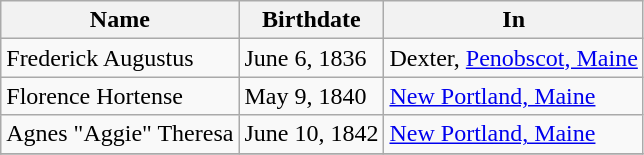<table class="wikitable" border="1">
<tr>
<th>Name</th>
<th>Birthdate</th>
<th>In</th>
</tr>
<tr>
<td>Frederick Augustus</td>
<td>June 6, 1836</td>
<td>Dexter, <a href='#'>Penobscot, Maine</a></td>
</tr>
<tr>
<td>Florence Hortense</td>
<td>May 9, 1840</td>
<td><a href='#'>New Portland, Maine</a></td>
</tr>
<tr>
<td>Agnes "Aggie" Theresa</td>
<td>June 10, 1842</td>
<td><a href='#'>New Portland, Maine</a></td>
</tr>
<tr>
</tr>
</table>
